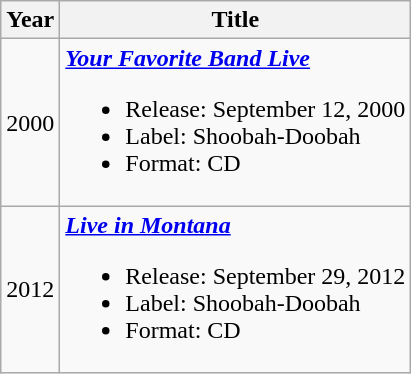<table class="wikitable">
<tr>
<th>Year</th>
<th>Title</th>
</tr>
<tr>
<td>2000</td>
<td style="text-align:left;"><strong><em><a href='#'>Your Favorite Band Live</a></em></strong><br><ul><li>Release: September 12, 2000</li><li>Label: Shoobah-Doobah</li><li>Format: CD</li></ul></td>
</tr>
<tr>
<td>2012</td>
<td style="text-align:left;"><strong><em><a href='#'>Live in Montana</a></em></strong><br><ul><li>Release: September 29, 2012</li><li>Label: Shoobah-Doobah</li><li>Format: CD</li></ul></td>
</tr>
</table>
